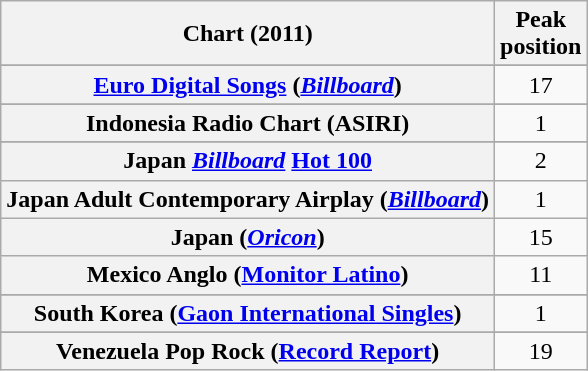<table class="wikitable sortable plainrowheaders" style="text-align:center">
<tr>
<th scope="col">Chart (2011)</th>
<th scope="col">Peak<br>position</th>
</tr>
<tr>
</tr>
<tr>
</tr>
<tr>
</tr>
<tr>
</tr>
<tr>
</tr>
<tr>
</tr>
<tr>
</tr>
<tr>
</tr>
<tr>
<th scope="row"><a href='#'>Euro Digital Songs</a> (<em><a href='#'>Billboard</a></em>)</th>
<td>17</td>
</tr>
<tr>
</tr>
<tr>
</tr>
<tr>
</tr>
<tr>
<th scope="row">Indonesia Radio Chart (ASIRI)</th>
<td>1</td>
</tr>
<tr>
</tr>
<tr>
</tr>
<tr>
<th scope="row">Japan <em><a href='#'>Billboard</a></em> <a href='#'>Hot 100</a></th>
<td>2</td>
</tr>
<tr>
<th scope="row">Japan Adult Contemporary Airplay (<em><a href='#'>Billboard</a></em>)</th>
<td>1</td>
</tr>
<tr>
<th scope="row">Japan (<a href='#'><em>Oricon</em></a>)</th>
<td>15</td>
</tr>
<tr>
<th scope="row">Mexico Anglo (<a href='#'>Monitor Latino</a>)</th>
<td>11</td>
</tr>
<tr>
</tr>
<tr>
</tr>
<tr>
</tr>
<tr>
</tr>
<tr>
</tr>
<tr>
<th scope="row">South Korea (<a href='#'>Gaon International Singles</a>)</th>
<td>1</td>
</tr>
<tr>
</tr>
<tr>
</tr>
<tr>
</tr>
<tr>
</tr>
<tr>
</tr>
<tr>
</tr>
<tr>
<th scope="row">Venezuela Pop Rock (<a href='#'>Record Report</a>)</th>
<td>19</td>
</tr>
</table>
